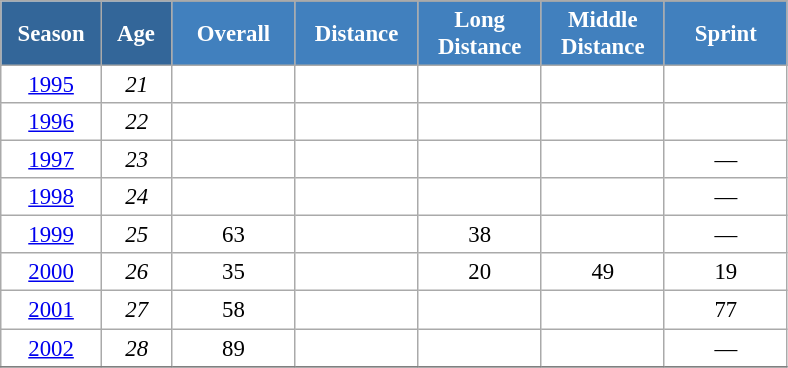<table class="wikitable" style="font-size:95%; text-align:center; border:grey solid 1px; border-collapse:collapse; background:#ffffff;">
<tr>
<th style="background-color:#369; color:white; width:60px;" rowspan="2"> Season </th>
<th style="background-color:#369; color:white; width:40px;" rowspan="2"> Age </th>
</tr>
<tr>
<th style="background-color:#4180be; color:white; width:75px;">Overall</th>
<th style="background-color:#4180be; color:white; width:75px;">Distance</th>
<th style="background-color:#4180be; color:white; width:75px;">Long Distance</th>
<th style="background-color:#4180be; color:white; width:75px;">Middle Distance</th>
<th style="background-color:#4180be; color:white; width:75px;">Sprint</th>
</tr>
<tr>
<td><a href='#'>1995</a></td>
<td><em>21</em></td>
<td></td>
<td></td>
<td></td>
<td></td>
<td></td>
</tr>
<tr>
<td><a href='#'>1996</a></td>
<td><em>22</em></td>
<td></td>
<td></td>
<td></td>
<td></td>
<td></td>
</tr>
<tr>
<td><a href='#'>1997</a></td>
<td><em>23</em></td>
<td></td>
<td></td>
<td></td>
<td></td>
<td>—</td>
</tr>
<tr>
<td><a href='#'>1998</a></td>
<td><em>24</em></td>
<td></td>
<td></td>
<td></td>
<td></td>
<td>—</td>
</tr>
<tr>
<td><a href='#'>1999</a></td>
<td><em>25</em></td>
<td>63</td>
<td></td>
<td>38</td>
<td></td>
<td>—</td>
</tr>
<tr>
<td><a href='#'>2000</a></td>
<td><em>26</em></td>
<td>35</td>
<td></td>
<td>20</td>
<td>49</td>
<td>19</td>
</tr>
<tr>
<td><a href='#'>2001</a></td>
<td><em>27</em></td>
<td>58</td>
<td></td>
<td></td>
<td></td>
<td>77</td>
</tr>
<tr>
<td><a href='#'>2002</a></td>
<td><em>28</em></td>
<td>89</td>
<td></td>
<td></td>
<td></td>
<td>—</td>
</tr>
<tr>
</tr>
</table>
